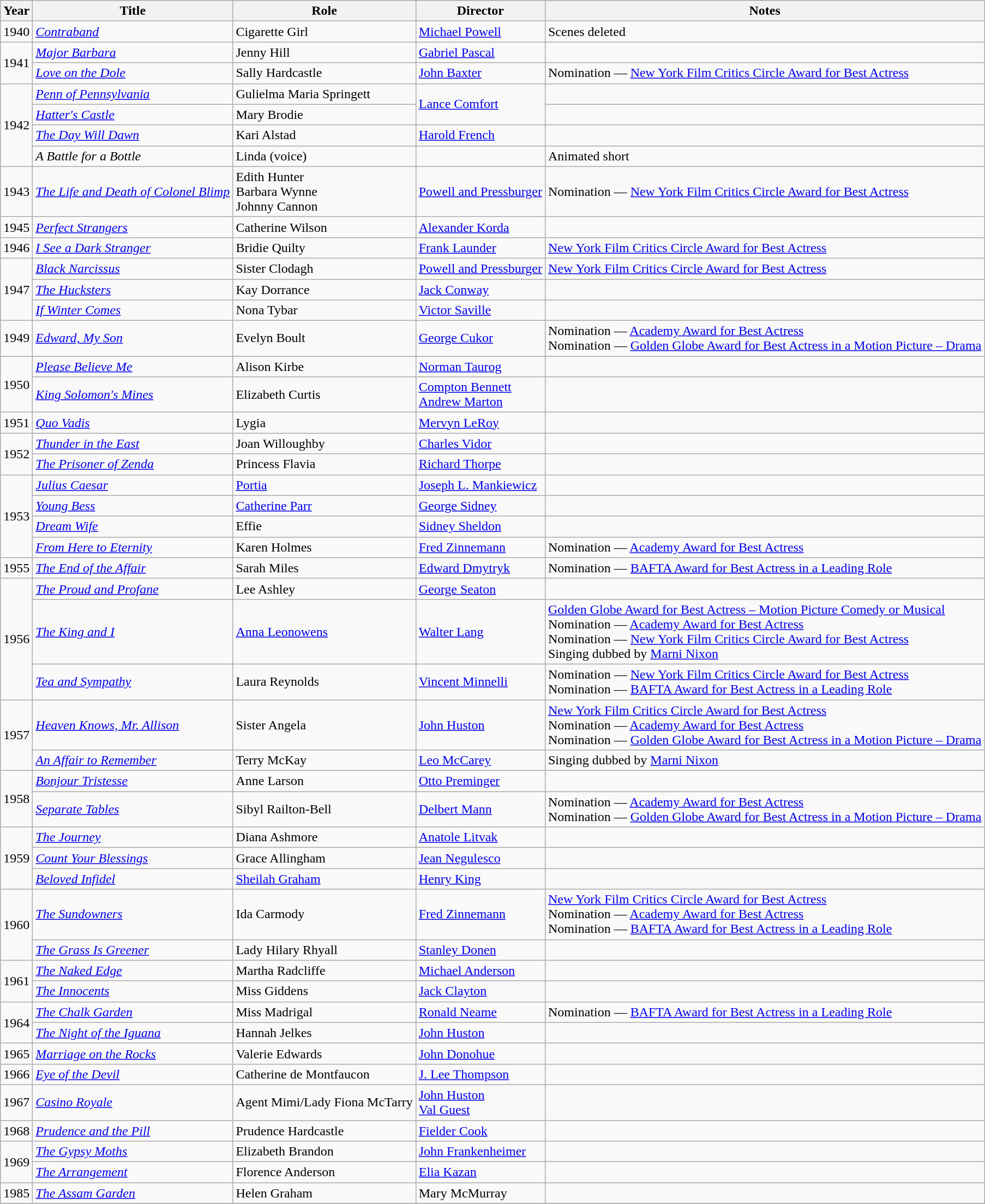<table class="wikitable">
<tr>
<th>Year</th>
<th>Title</th>
<th>Role</th>
<th>Director</th>
<th>Notes</th>
</tr>
<tr>
<td>1940</td>
<td><em><a href='#'>Contraband</a></em></td>
<td>Cigarette Girl</td>
<td><a href='#'>Michael Powell</a></td>
<td>Scenes deleted</td>
</tr>
<tr>
<td rowspan="2">1941</td>
<td><em><a href='#'>Major Barbara</a></em></td>
<td>Jenny Hill</td>
<td><a href='#'>Gabriel Pascal</a></td>
<td></td>
</tr>
<tr>
<td><em><a href='#'>Love on the Dole</a></em></td>
<td>Sally Hardcastle</td>
<td><a href='#'>John Baxter</a></td>
<td>Nomination — <a href='#'>New York Film Critics Circle Award for Best Actress</a></td>
</tr>
<tr>
<td rowspan="4">1942</td>
<td><em><a href='#'>Penn of Pennsylvania</a></em></td>
<td>Gulielma Maria Springett</td>
<td rowspan=2><a href='#'>Lance Comfort</a></td>
<td></td>
</tr>
<tr>
<td><em><a href='#'>Hatter's Castle</a></em></td>
<td>Mary Brodie</td>
<td></td>
</tr>
<tr>
<td><em><a href='#'>The Day Will Dawn</a></em></td>
<td>Kari Alstad</td>
<td><a href='#'>Harold French</a></td>
<td></td>
</tr>
<tr>
<td><em>A Battle for a Bottle</em></td>
<td>Linda (voice)</td>
<td></td>
<td>Animated short</td>
</tr>
<tr>
<td>1943</td>
<td><em><a href='#'>The Life and Death of Colonel Blimp</a></em></td>
<td>Edith Hunter<br>Barbara Wynne<br>Johnny Cannon</td>
<td><a href='#'>Powell and Pressburger</a></td>
<td>Nomination — <a href='#'>New York Film Critics Circle Award for Best Actress</a></td>
</tr>
<tr>
<td>1945</td>
<td><em><a href='#'>Perfect Strangers</a></em></td>
<td>Catherine Wilson</td>
<td><a href='#'>Alexander Korda</a></td>
<td></td>
</tr>
<tr>
<td>1946</td>
<td><em><a href='#'>I See a Dark Stranger</a></em></td>
<td>Bridie Quilty</td>
<td><a href='#'>Frank Launder</a></td>
<td><a href='#'>New York Film Critics Circle Award for Best Actress</a></td>
</tr>
<tr>
<td rowspan="3">1947</td>
<td><em><a href='#'>Black Narcissus</a></em></td>
<td>Sister Clodagh</td>
<td><a href='#'>Powell and Pressburger</a></td>
<td><a href='#'>New York Film Critics Circle Award for Best Actress</a></td>
</tr>
<tr>
<td><em><a href='#'>The Hucksters</a></em></td>
<td>Kay Dorrance</td>
<td><a href='#'>Jack Conway</a></td>
<td></td>
</tr>
<tr>
<td><em><a href='#'>If Winter Comes</a></em></td>
<td>Nona Tybar</td>
<td><a href='#'>Victor Saville</a></td>
<td></td>
</tr>
<tr>
<td>1949</td>
<td><em><a href='#'>Edward, My Son</a></em></td>
<td>Evelyn Boult</td>
<td><a href='#'>George Cukor</a></td>
<td>Nomination — <a href='#'>Academy Award for Best Actress</a> <br> Nomination — <a href='#'>Golden Globe Award for Best Actress in a Motion Picture – Drama</a></td>
</tr>
<tr>
<td rowspan="2">1950</td>
<td><em><a href='#'>Please Believe Me</a></em></td>
<td>Alison Kirbe</td>
<td><a href='#'>Norman Taurog</a></td>
<td></td>
</tr>
<tr>
<td><em><a href='#'>King Solomon's Mines</a></em></td>
<td>Elizabeth Curtis</td>
<td><a href='#'>Compton Bennett</a> <br> <a href='#'>Andrew Marton</a></td>
<td></td>
</tr>
<tr .>
<td>1951</td>
<td><em><a href='#'>Quo Vadis</a></em></td>
<td>Lygia</td>
<td><a href='#'>Mervyn LeRoy</a></td>
<td></td>
</tr>
<tr>
<td rowspan="2">1952</td>
<td><em><a href='#'>Thunder in the East</a></em></td>
<td>Joan Willoughby</td>
<td><a href='#'>Charles Vidor</a></td>
<td></td>
</tr>
<tr>
<td><em><a href='#'>The Prisoner of Zenda</a></em></td>
<td>Princess Flavia</td>
<td><a href='#'>Richard Thorpe</a></td>
<td></td>
</tr>
<tr>
<td rowspan="4">1953</td>
<td><em><a href='#'>Julius Caesar</a></em></td>
<td><a href='#'>Portia</a></td>
<td><a href='#'>Joseph L. Mankiewicz</a></td>
<td></td>
</tr>
<tr>
<td><em><a href='#'>Young Bess</a></em></td>
<td><a href='#'>Catherine Parr</a></td>
<td><a href='#'>George Sidney</a></td>
<td></td>
</tr>
<tr>
<td><em><a href='#'>Dream Wife</a></em></td>
<td>Effie</td>
<td><a href='#'>Sidney Sheldon</a></td>
<td></td>
</tr>
<tr>
<td><em><a href='#'>From Here to Eternity</a></em></td>
<td>Karen Holmes</td>
<td><a href='#'>Fred Zinnemann</a></td>
<td>Nomination — <a href='#'>Academy Award for Best Actress</a></td>
</tr>
<tr>
<td>1955</td>
<td><em><a href='#'>The End of the Affair</a></em></td>
<td>Sarah Miles</td>
<td><a href='#'>Edward Dmytryk</a></td>
<td>Nomination — <a href='#'>BAFTA Award for Best Actress in a Leading Role</a></td>
</tr>
<tr>
<td rowspan="3">1956</td>
<td><em><a href='#'>The Proud and Profane</a></em></td>
<td>Lee Ashley</td>
<td><a href='#'>George Seaton</a></td>
<td></td>
</tr>
<tr>
<td><em><a href='#'>The King and I</a></em></td>
<td><a href='#'>Anna Leonowens</a></td>
<td><a href='#'>Walter Lang</a></td>
<td><a href='#'>Golden Globe Award for Best Actress – Motion Picture Comedy or Musical</a> <br> Nomination — <a href='#'>Academy Award for Best Actress</a> <br> Nomination — <a href='#'>New York Film Critics Circle Award for Best Actress</a> <br> Singing dubbed by <a href='#'>Marni Nixon</a></td>
</tr>
<tr>
<td><em><a href='#'>Tea and Sympathy</a></em></td>
<td>Laura Reynolds</td>
<td><a href='#'>Vincent Minnelli</a></td>
<td>Nomination — <a href='#'>New York Film Critics Circle Award for Best Actress</a> <br> Nomination — <a href='#'>BAFTA Award for Best Actress in a Leading Role</a></td>
</tr>
<tr>
<td rowspan="2">1957</td>
<td><em><a href='#'>Heaven Knows, Mr. Allison</a></em></td>
<td>Sister Angela</td>
<td><a href='#'>John Huston</a></td>
<td><a href='#'>New York Film Critics Circle Award for Best Actress</a> <br> Nomination — <a href='#'>Academy Award for Best Actress</a> <br> Nomination — <a href='#'>Golden Globe Award for Best Actress in a Motion Picture – Drama</a></td>
</tr>
<tr>
<td><em><a href='#'>An Affair to Remember</a></em></td>
<td>Terry McKay</td>
<td><a href='#'>Leo McCarey</a></td>
<td>Singing dubbed by <a href='#'>Marni Nixon</a></td>
</tr>
<tr>
<td rowspan="2">1958</td>
<td><em><a href='#'>Bonjour Tristesse</a></em></td>
<td>Anne Larson</td>
<td><a href='#'>Otto Preminger</a></td>
<td></td>
</tr>
<tr>
<td><em><a href='#'>Separate Tables</a></em></td>
<td>Sibyl Railton-Bell</td>
<td><a href='#'>Delbert Mann</a></td>
<td>Nomination — <a href='#'>Academy Award for Best Actress</a> <br> Nomination — <a href='#'>Golden Globe Award for Best Actress in a Motion Picture – Drama</a></td>
</tr>
<tr>
<td rowspan="3">1959</td>
<td><em><a href='#'>The Journey</a></em></td>
<td>Diana Ashmore</td>
<td><a href='#'>Anatole Litvak</a></td>
<td></td>
</tr>
<tr>
<td><em><a href='#'>Count Your Blessings</a></em></td>
<td>Grace Allingham</td>
<td><a href='#'>Jean Negulesco</a></td>
<td></td>
</tr>
<tr>
<td><em><a href='#'>Beloved Infidel</a></em></td>
<td><a href='#'>Sheilah Graham</a></td>
<td><a href='#'>Henry King</a></td>
<td></td>
</tr>
<tr>
<td rowspan="2">1960</td>
<td><em><a href='#'>The Sundowners</a></em></td>
<td>Ida Carmody</td>
<td><a href='#'>Fred Zinnemann</a></td>
<td><a href='#'>New York Film Critics Circle Award for Best Actress</a> <br> Nomination — <a href='#'>Academy Award for Best Actress</a> <br> Nomination — <a href='#'>BAFTA Award for Best Actress in a Leading Role</a></td>
</tr>
<tr>
<td><em><a href='#'>The Grass Is Greener</a></em></td>
<td>Lady Hilary Rhyall</td>
<td><a href='#'>Stanley Donen</a></td>
<td></td>
</tr>
<tr>
<td rowspan="2">1961</td>
<td><em><a href='#'>The Naked Edge</a></em></td>
<td>Martha Radcliffe</td>
<td><a href='#'>Michael Anderson</a></td>
<td></td>
</tr>
<tr>
<td><em><a href='#'>The Innocents</a></em></td>
<td>Miss Giddens</td>
<td><a href='#'>Jack Clayton</a></td>
<td></td>
</tr>
<tr>
<td rowspan="2">1964</td>
<td><em><a href='#'>The Chalk Garden</a></em></td>
<td>Miss Madrigal</td>
<td><a href='#'>Ronald Neame</a></td>
<td>Nomination — <a href='#'>BAFTA Award for Best Actress in a Leading Role</a></td>
</tr>
<tr>
<td><em><a href='#'>The Night of the Iguana</a></em></td>
<td>Hannah Jelkes</td>
<td><a href='#'>John Huston</a></td>
<td></td>
</tr>
<tr>
<td>1965</td>
<td><em><a href='#'>Marriage on the Rocks</a></em></td>
<td>Valerie Edwards</td>
<td><a href='#'>John Donohue</a></td>
<td></td>
</tr>
<tr>
<td>1966</td>
<td><em><a href='#'>Eye of the Devil</a></em></td>
<td>Catherine de Montfaucon</td>
<td><a href='#'>J. Lee Thompson</a></td>
<td></td>
</tr>
<tr>
<td>1967</td>
<td><em><a href='#'>Casino Royale</a></em></td>
<td>Agent Mimi/Lady Fiona McTarry</td>
<td><a href='#'>John Huston</a><br><a href='#'>Val Guest</a></td>
<td></td>
</tr>
<tr>
<td>1968</td>
<td><em><a href='#'>Prudence and the Pill</a></em></td>
<td>Prudence Hardcastle</td>
<td><a href='#'>Fielder Cook</a></td>
<td></td>
</tr>
<tr>
<td rowspan="2">1969</td>
<td><em><a href='#'>The Gypsy Moths</a></em></td>
<td>Elizabeth Brandon</td>
<td><a href='#'>John Frankenheimer</a></td>
<td></td>
</tr>
<tr>
<td><em><a href='#'>The Arrangement</a></em></td>
<td>Florence Anderson</td>
<td><a href='#'>Elia Kazan</a></td>
<td></td>
</tr>
<tr>
<td>1985</td>
<td><em><a href='#'>The Assam Garden</a></em></td>
<td>Helen Graham</td>
<td>Mary McMurray</td>
<td></td>
</tr>
<tr>
</tr>
</table>
